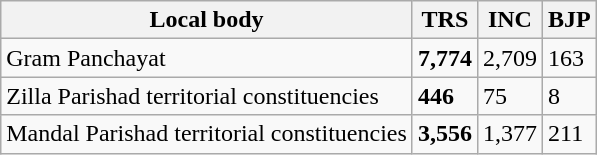<table class="wikitable">
<tr>
<th>Local body</th>
<th>TRS</th>
<th>INC</th>
<th>BJP</th>
</tr>
<tr>
<td>Gram Panchayat</td>
<td><strong>7,774</strong></td>
<td>2,709</td>
<td>163</td>
</tr>
<tr>
<td>Zilla Parishad territorial constituencies</td>
<td><strong>446</strong></td>
<td>75</td>
<td>8</td>
</tr>
<tr>
<td>Mandal Parishad territorial constituencies</td>
<td><strong>3,556</strong></td>
<td>1,377</td>
<td>211</td>
</tr>
</table>
